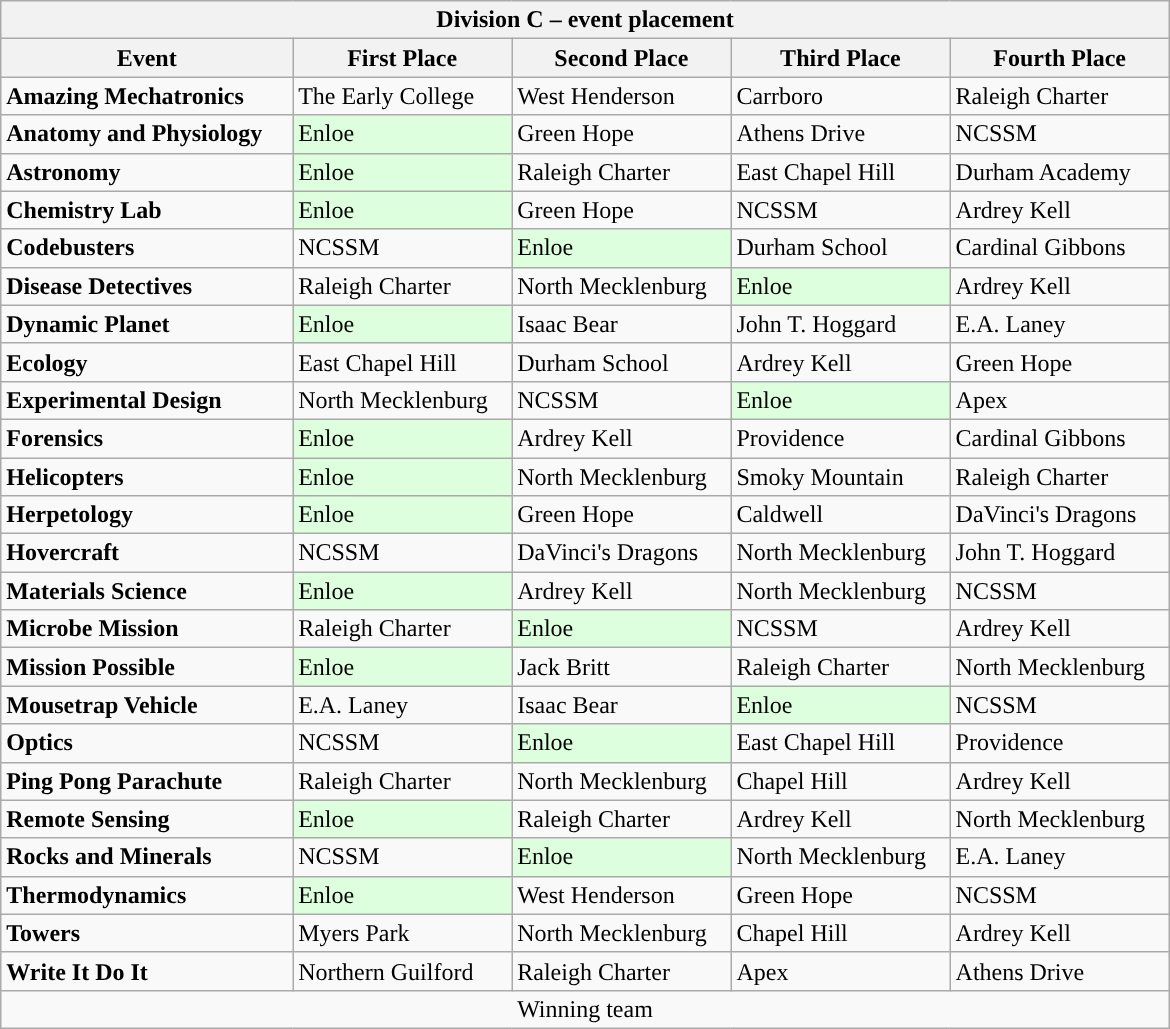<table class="wikitable collapsible collapsed" style="float:left; width:780px">
<tr>
<th colspan=5>Division C – event placement</th>
</tr>
<tr>
<th>Event</th>
<th>First Place</th>
<th>Second Place</th>
<th>Third Place</th>
<th>Fourth Place</th>
</tr>
<tr>
<td><strong>Amazing Mechatronics</strong></td>
<td>The Early College</td>
<td>West Henderson</td>
<td>Carrboro</td>
<td>Raleigh Charter</td>
</tr>
<tr>
<td><strong>Anatomy and Physiology</strong></td>
<td style="background:#ddffdd">Enloe</td>
<td>Green Hope</td>
<td>Athens Drive</td>
<td>NCSSM</td>
</tr>
<tr>
<td><strong>Astronomy</strong></td>
<td style="background:#ddffdd">Enloe</td>
<td>Raleigh Charter</td>
<td>East Chapel Hill</td>
<td>Durham Academy</td>
</tr>
<tr>
<td><strong>Chemistry Lab</strong></td>
<td style="background:#ddffdd">Enloe</td>
<td>Green Hope</td>
<td>NCSSM</td>
<td>Ardrey Kell</td>
</tr>
<tr>
<td><strong>Codebusters</strong></td>
<td>NCSSM</td>
<td style="background:#ddffdd">Enloe</td>
<td>Durham School</td>
<td>Cardinal Gibbons</td>
</tr>
<tr>
<td><strong>Disease Detectives</strong></td>
<td>Raleigh Charter</td>
<td>North Mecklenburg</td>
<td style="background:#ddffdd">Enloe</td>
<td>Ardrey Kell</td>
</tr>
<tr>
<td><strong>Dynamic Planet</strong></td>
<td style="background:#ddffdd">Enloe</td>
<td>Isaac Bear</td>
<td>John T. Hoggard</td>
<td>E.A. Laney</td>
</tr>
<tr>
<td><strong>Ecology</strong></td>
<td>East Chapel Hill</td>
<td>Durham School</td>
<td>Ardrey Kell</td>
<td>Green Hope</td>
</tr>
<tr>
<td><strong>Experimental Design</strong></td>
<td>North Mecklenburg</td>
<td>NCSSM</td>
<td style="background:#ddffdd">Enloe</td>
<td>Apex</td>
</tr>
<tr>
<td><strong>Forensics</strong></td>
<td style="background:#ddffdd">Enloe</td>
<td>Ardrey Kell</td>
<td>Providence</td>
<td>Cardinal Gibbons</td>
</tr>
<tr>
<td><strong>Helicopters</strong></td>
<td style="background:#ddffdd">Enloe</td>
<td>North Mecklenburg</td>
<td>Smoky Mountain</td>
<td>Raleigh Charter</td>
</tr>
<tr>
<td><strong>Herpetology</strong></td>
<td style="background:#ddffdd">Enloe</td>
<td>Green Hope</td>
<td>Caldwell</td>
<td>DaVinci's Dragons</td>
</tr>
<tr>
<td><strong>Hovercraft</strong></td>
<td>NCSSM</td>
<td>DaVinci's Dragons</td>
<td>North Mecklenburg</td>
<td>John T. Hoggard</td>
</tr>
<tr>
<td><strong>Materials Science</strong></td>
<td style="background:#ddffdd">Enloe</td>
<td>Ardrey Kell</td>
<td>North Mecklenburg</td>
<td>NCSSM</td>
</tr>
<tr>
<td><strong>Microbe Mission</strong></td>
<td>Raleigh Charter</td>
<td style="background:#ddffdd">Enloe</td>
<td>NCSSM</td>
<td>Ardrey Kell</td>
</tr>
<tr>
<td><strong>Mission Possible</strong></td>
<td style="background:#ddffdd">Enloe</td>
<td>Jack Britt</td>
<td>Raleigh Charter</td>
<td>North Mecklenburg</td>
</tr>
<tr>
<td><strong>Mousetrap Vehicle</strong></td>
<td>E.A. Laney</td>
<td>Isaac Bear</td>
<td style="background:#ddffdd">Enloe</td>
<td>NCSSM</td>
</tr>
<tr>
<td><strong>Optics</strong></td>
<td>NCSSM</td>
<td style="background:#ddffdd">Enloe</td>
<td>East Chapel Hill</td>
<td>Providence</td>
</tr>
<tr>
<td><strong>Ping Pong Parachute</strong></td>
<td>Raleigh Charter</td>
<td>North Mecklenburg</td>
<td>Chapel Hill</td>
<td>Ardrey Kell</td>
</tr>
<tr>
<td><strong>Remote Sensing</strong></td>
<td style="background:#ddffdd">Enloe</td>
<td>Raleigh Charter</td>
<td>Ardrey Kell</td>
<td>North Mecklenburg</td>
</tr>
<tr>
<td><strong>Rocks and Minerals</strong></td>
<td>NCSSM</td>
<td style="background:#ddffdd">Enloe</td>
<td>North Mecklenburg</td>
<td>E.A. Laney</td>
</tr>
<tr>
<td><strong>Thermodynamics</strong></td>
<td style="background:#ddffdd">Enloe</td>
<td>West Henderson</td>
<td>Green Hope</td>
<td>NCSSM</td>
</tr>
<tr>
<td><strong>Towers</strong></td>
<td>Myers Park</td>
<td>North Mecklenburg</td>
<td>Chapel Hill</td>
<td>Ardrey Kell</td>
</tr>
<tr>
<td><strong>Write It Do It</strong></td>
<td>Northern Guilford</td>
<td>Raleigh Charter</td>
<td>Apex</td>
<td>Athens Drive</td>
</tr>
<tr>
<td colspan=5 style=text-align:center> Winning team</td>
</tr>
</table>
